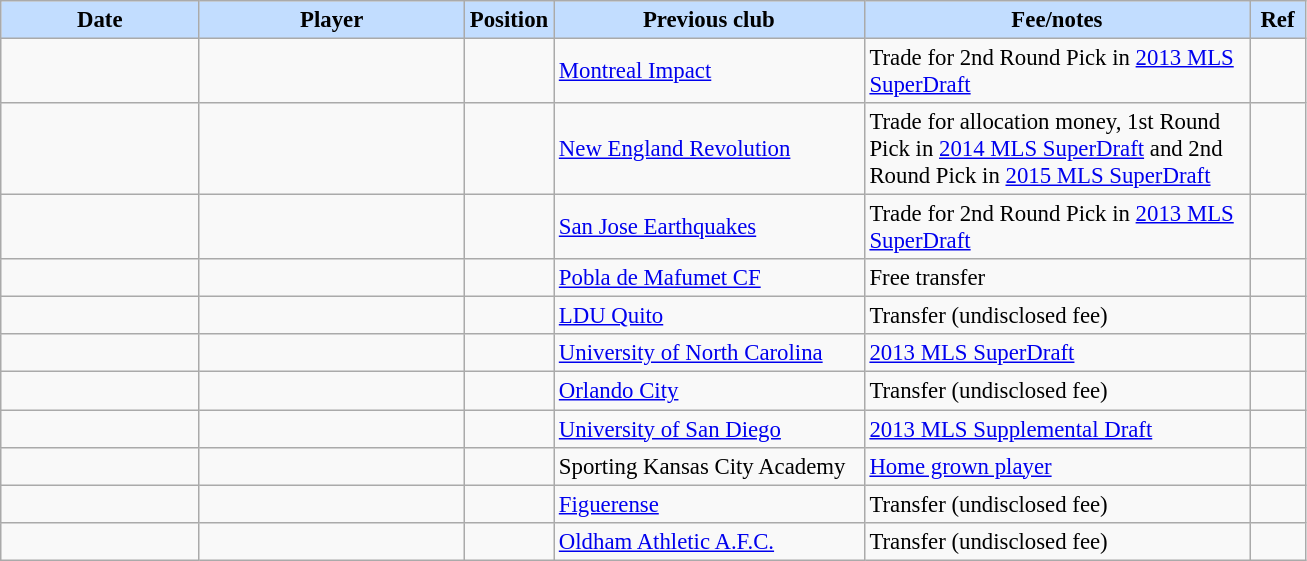<table class="wikitable" style="text-align:left; font-size:95%;">
<tr>
<th style="background:#c2ddff; width:125px;">Date</th>
<th style="background:#c2ddff; width:170px;">Player</th>
<th style="background:#c2ddff; width:50px;">Position</th>
<th style="background:#c2ddff; width:200px;">Previous club</th>
<th style="background:#c2ddff; width:250px;">Fee/notes</th>
<th style="background:#c2ddff; width:30px;">Ref</th>
</tr>
<tr>
<td></td>
<td></td>
<td align=center></td>
<td> <a href='#'>Montreal Impact</a></td>
<td>Trade for 2nd Round Pick in <a href='#'>2013 MLS SuperDraft</a></td>
<td></td>
</tr>
<tr>
<td></td>
<td></td>
<td align=center></td>
<td> <a href='#'>New England Revolution</a></td>
<td>Trade for allocation money, 1st Round Pick in <a href='#'>2014 MLS SuperDraft</a> and 2nd Round Pick in <a href='#'>2015 MLS SuperDraft</a></td>
<td></td>
</tr>
<tr>
<td></td>
<td></td>
<td align=center></td>
<td> <a href='#'>San Jose Earthquakes</a></td>
<td>Trade for 2nd Round Pick in <a href='#'>2013 MLS SuperDraft</a></td>
<td></td>
</tr>
<tr>
<td></td>
<td></td>
<td align=center></td>
<td> <a href='#'>Pobla de Mafumet CF</a></td>
<td>Free transfer</td>
<td></td>
</tr>
<tr>
<td></td>
<td></td>
<td align=center></td>
<td> <a href='#'>LDU Quito</a></td>
<td>Transfer (undisclosed fee)</td>
<td></td>
</tr>
<tr>
<td></td>
<td></td>
<td align=center></td>
<td> <a href='#'>University of North Carolina</a></td>
<td><a href='#'>2013 MLS SuperDraft</a></td>
<td></td>
</tr>
<tr>
<td></td>
<td></td>
<td align=center></td>
<td> <a href='#'>Orlando City</a></td>
<td>Transfer (undisclosed fee)</td>
<td></td>
</tr>
<tr>
<td></td>
<td></td>
<td align=center></td>
<td> <a href='#'>University of San Diego</a></td>
<td><a href='#'>2013 MLS Supplemental Draft</a></td>
<td></td>
</tr>
<tr>
<td></td>
<td></td>
<td align=center></td>
<td> Sporting Kansas City Academy</td>
<td><a href='#'>Home grown player</a></td>
<td></td>
</tr>
<tr>
<td></td>
<td></td>
<td align=center></td>
<td> <a href='#'>Figuerense</a></td>
<td>Transfer (undisclosed fee)</td>
<td></td>
</tr>
<tr>
<td></td>
<td></td>
<td align=center></td>
<td> <a href='#'>Oldham Athletic A.F.C.</a></td>
<td>Transfer (undisclosed fee)</td>
<td></td>
</tr>
</table>
